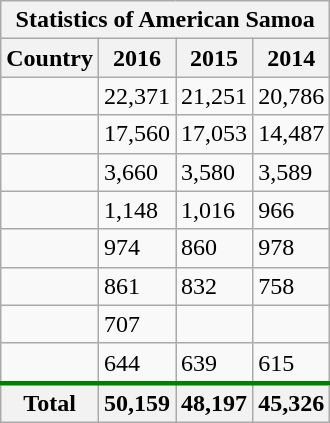<table class="wikitable sortable collapsible collapsed">
<tr>
<th colspan=4>Statistics of American Samoa</th>
</tr>
<tr>
<th>Country</th>
<th>2016</th>
<th>2015</th>
<th>2014</th>
</tr>
<tr>
<td></td>
<td>22,371</td>
<td>21,251</td>
<td>20,786</td>
</tr>
<tr>
<td></td>
<td>17,560</td>
<td>17,053</td>
<td>14,487</td>
</tr>
<tr>
<td></td>
<td>3,660</td>
<td>3,580</td>
<td>3,589</td>
</tr>
<tr>
<td></td>
<td>1,148</td>
<td>1,016</td>
<td>966</td>
</tr>
<tr>
<td></td>
<td>974</td>
<td>860</td>
<td>978</td>
</tr>
<tr>
<td></td>
<td>861</td>
<td>832</td>
<td>758</td>
</tr>
<tr>
<td></td>
<td>707</td>
<td></td>
<td></td>
</tr>
<tr>
<td></td>
<td>644</td>
<td>639</td>
<td>615</td>
</tr>
<tr style="border-top:3px solid green;">
<th>Total</th>
<th>50,159</th>
<th>48,197</th>
<th>45,326</th>
</tr>
</table>
